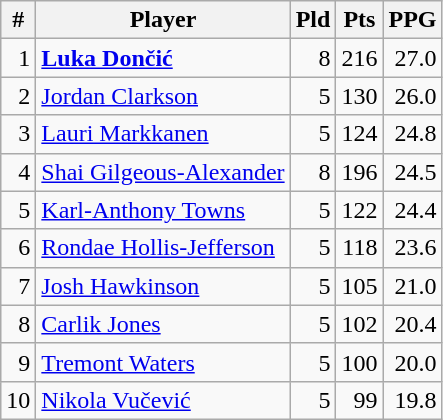<table class=wikitable style="text-align:right; display:inline-table;">
<tr>
<th>#</th>
<th>Player</th>
<th>Pld</th>
<th>Pts</th>
<th>PPG</th>
</tr>
<tr>
<td>1</td>
<td align=left> <strong><a href='#'>Luka Dončić</a></strong></td>
<td>8</td>
<td>216</td>
<td>27.0</td>
</tr>
<tr>
<td>2</td>
<td align=left> <a href='#'>Jordan Clarkson</a></td>
<td>5</td>
<td>130</td>
<td>26.0</td>
</tr>
<tr>
<td>3</td>
<td align=left> <a href='#'>Lauri Markkanen</a></td>
<td>5</td>
<td>124</td>
<td>24.8</td>
</tr>
<tr>
<td>4</td>
<td align=left> <a href='#'>Shai Gilgeous-Alexander</a></td>
<td>8</td>
<td>196</td>
<td>24.5</td>
</tr>
<tr>
<td>5</td>
<td align=left> <a href='#'>Karl-Anthony Towns</a></td>
<td>5</td>
<td>122</td>
<td>24.4</td>
</tr>
<tr>
<td>6</td>
<td align=left> <a href='#'>Rondae Hollis-Jefferson</a></td>
<td>5</td>
<td>118</td>
<td>23.6</td>
</tr>
<tr>
<td>7</td>
<td align=left> <a href='#'>Josh Hawkinson</a></td>
<td>5</td>
<td>105</td>
<td>21.0</td>
</tr>
<tr>
<td>8</td>
<td align=left> <a href='#'>Carlik Jones</a></td>
<td>5</td>
<td>102</td>
<td>20.4</td>
</tr>
<tr>
<td>9</td>
<td align=left> <a href='#'>Tremont Waters</a></td>
<td>5</td>
<td>100</td>
<td>20.0</td>
</tr>
<tr>
<td>10</td>
<td align=left> <a href='#'>Nikola Vučević</a></td>
<td>5</td>
<td>99</td>
<td>19.8</td>
</tr>
</table>
